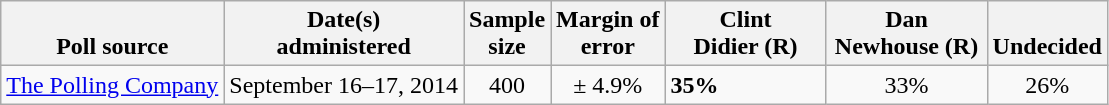<table class="wikitable">
<tr valign= bottom>
<th>Poll source</th>
<th>Date(s)<br>administered</th>
<th>Sample<br>size</th>
<th>Margin of<br>error</th>
<th style="width:100px;">Clint<br>Didier (R)</th>
<th style="width:100px;">Dan<br>Newhouse (R)</th>
<th>Undecided</th>
</tr>
<tr>
<td><a href='#'>The Polling Company</a></td>
<td align=center>September 16–17, 2014</td>
<td align=center>400</td>
<td align=center>± 4.9%</td>
<td><strong>35%</strong></td>
<td align=center>33%</td>
<td align=center>26%</td>
</tr>
</table>
